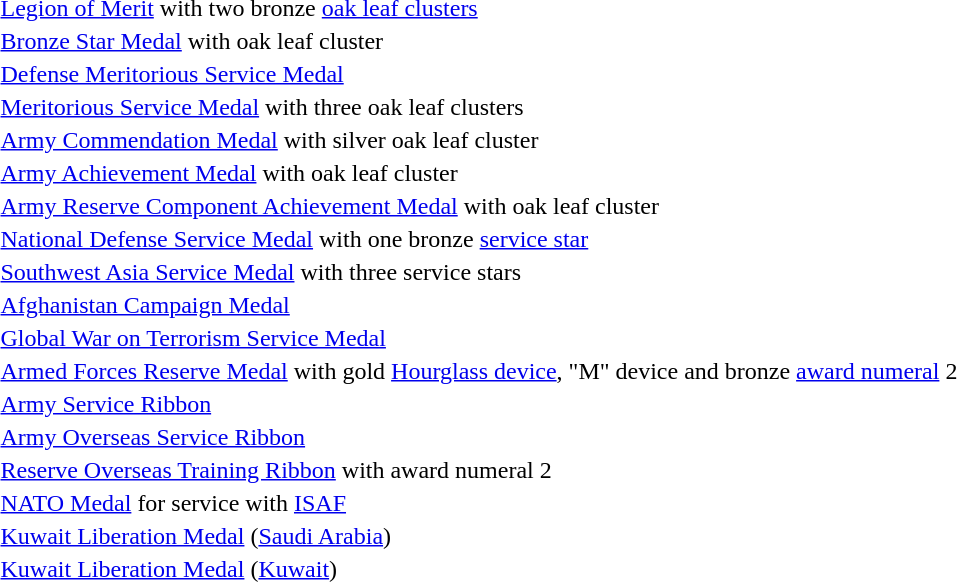<table>
<tr>
<td><span></span><span></span></td>
<td><a href='#'>Legion of Merit</a> with two bronze <a href='#'>oak leaf clusters</a></td>
</tr>
<tr>
<td></td>
<td><a href='#'>Bronze Star Medal</a> with oak leaf cluster</td>
</tr>
<tr>
<td></td>
<td><a href='#'>Defense Meritorious Service Medal</a></td>
</tr>
<tr>
<td><span></span><span></span><span></span></td>
<td><a href='#'>Meritorious Service Medal</a> with three oak leaf clusters</td>
</tr>
<tr>
<td></td>
<td><a href='#'>Army Commendation Medal</a> with silver oak leaf cluster</td>
</tr>
<tr>
<td></td>
<td><a href='#'>Army Achievement Medal</a> with oak leaf cluster</td>
</tr>
<tr>
<td></td>
<td><a href='#'>Army Reserve Component Achievement Medal</a> with oak leaf cluster</td>
</tr>
<tr>
<td></td>
<td><a href='#'>National Defense Service Medal</a> with one bronze <a href='#'>service star</a></td>
</tr>
<tr>
<td><span></span><span></span><span></span></td>
<td><a href='#'>Southwest Asia Service Medal</a> with three service stars</td>
</tr>
<tr>
<td></td>
<td><a href='#'>Afghanistan Campaign Medal</a></td>
</tr>
<tr>
<td></td>
<td><a href='#'>Global War on Terrorism Service Medal</a></td>
</tr>
<tr>
<td><span></span><span></span><span></span></td>
<td><a href='#'>Armed Forces Reserve Medal</a> with gold <a href='#'>Hourglass device</a>, "M" device and bronze <a href='#'>award numeral</a> 2</td>
</tr>
<tr>
<td></td>
<td><a href='#'>Army Service Ribbon</a></td>
</tr>
<tr>
<td></td>
<td><a href='#'>Army Overseas Service Ribbon</a></td>
</tr>
<tr>
<td><span></span></td>
<td><a href='#'>Reserve Overseas Training Ribbon</a> with award numeral 2</td>
</tr>
<tr>
<td></td>
<td><a href='#'>NATO Medal</a> for service with <a href='#'>ISAF</a></td>
</tr>
<tr>
<td></td>
<td><a href='#'>Kuwait Liberation Medal</a> (<a href='#'>Saudi Arabia</a>)</td>
</tr>
<tr>
<td></td>
<td><a href='#'>Kuwait Liberation Medal</a> (<a href='#'>Kuwait</a>)</td>
</tr>
</table>
